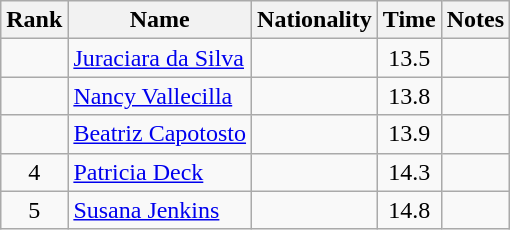<table class="wikitable sortable" style="text-align:center">
<tr>
<th>Rank</th>
<th>Name</th>
<th>Nationality</th>
<th>Time</th>
<th>Notes</th>
</tr>
<tr>
<td></td>
<td align=left><a href='#'>Juraciara da Silva</a></td>
<td align=left></td>
<td>13.5</td>
<td></td>
</tr>
<tr>
<td></td>
<td align=left><a href='#'>Nancy Vallecilla</a></td>
<td align=left></td>
<td>13.8</td>
<td></td>
</tr>
<tr>
<td></td>
<td align=left><a href='#'>Beatriz Capotosto</a></td>
<td align=left></td>
<td>13.9</td>
<td></td>
</tr>
<tr>
<td>4</td>
<td align=left><a href='#'>Patricia Deck</a></td>
<td align=left></td>
<td>14.3</td>
<td></td>
</tr>
<tr>
<td>5</td>
<td align=left><a href='#'>Susana Jenkins</a></td>
<td align=left></td>
<td>14.8</td>
<td></td>
</tr>
</table>
